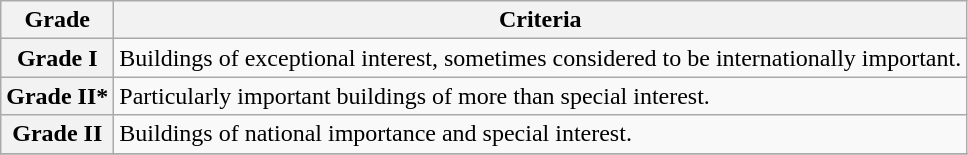<table class="wikitable" border="1">
<tr>
<th>Grade</th>
<th>Criteria</th>
</tr>
<tr>
<th>Grade I</th>
<td>Buildings of exceptional interest, sometimes considered to be internationally important.</td>
</tr>
<tr>
<th>Grade II*</th>
<td>Particularly important buildings of more than special interest.</td>
</tr>
<tr>
<th>Grade II</th>
<td>Buildings of national importance and special interest.</td>
</tr>
<tr>
</tr>
</table>
